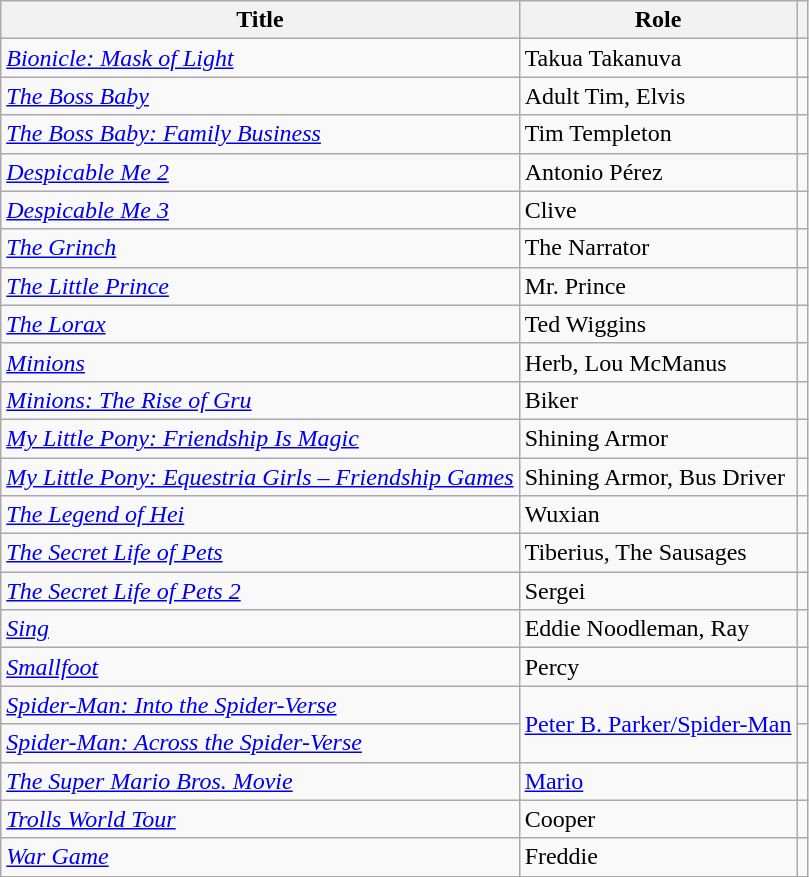<table class="wikitable">
<tr>
<th>Title</th>
<th>Role</th>
<th></th>
</tr>
<tr>
<td><em><a href='#'>Bionicle: Mask of Light</a></em></td>
<td>Takua Takanuva</td>
<td></td>
</tr>
<tr>
<td><em><a href='#'>The Boss Baby</a></em></td>
<td>Adult Tim, Elvis</td>
<td></td>
</tr>
<tr>
<td><em><a href='#'>The Boss Baby: Family Business</a></em></td>
<td>Tim Templeton</td>
<td></td>
</tr>
<tr>
<td><em><a href='#'>Despicable Me 2</a></em></td>
<td>Antonio Pérez</td>
<td></td>
</tr>
<tr>
<td><em><a href='#'>Despicable Me 3</a></em></td>
<td>Clive</td>
<td></td>
</tr>
<tr>
<td><em><a href='#'>The Grinch</a></em></td>
<td>The Narrator</td>
<td></td>
</tr>
<tr>
<td><em><a href='#'>The Little Prince</a></em></td>
<td>Mr. Prince</td>
<td></td>
</tr>
<tr>
<td><em><a href='#'>The Lorax</a></em></td>
<td>Ted Wiggins</td>
<td></td>
</tr>
<tr>
<td><em><a href='#'>Minions</a></em></td>
<td>Herb, Lou McManus</td>
<td></td>
</tr>
<tr>
<td><em><a href='#'>Minions: The Rise of Gru</a></em></td>
<td>Biker</td>
<td></td>
</tr>
<tr>
<td><em><a href='#'>My Little Pony: Friendship Is Magic</a></em></td>
<td>Shining Armor</td>
<td></td>
</tr>
<tr>
<td><em><a href='#'>My Little Pony: Equestria Girls – Friendship Games</a></em></td>
<td>Shining Armor, Bus Driver</td>
<td></td>
</tr>
<tr>
<td><em><a href='#'>The Legend of Hei</a></em></td>
<td>Wuxian</td>
<td></td>
</tr>
<tr>
<td><em><a href='#'>The Secret Life of Pets</a></em></td>
<td>Tiberius, The Sausages</td>
<td></td>
</tr>
<tr>
<td><em><a href='#'>The Secret Life of Pets 2</a></em></td>
<td>Sergei</td>
<td></td>
</tr>
<tr>
<td><em><a href='#'>Sing</a></em></td>
<td>Eddie Noodleman, Ray</td>
<td></td>
</tr>
<tr>
<td><em><a href='#'>Smallfoot</a></em></td>
<td>Percy</td>
<td></td>
</tr>
<tr>
<td><em><a href='#'>Spider-Man: Into the Spider-Verse</a></em></td>
<td rowspan="2"><a href='#'>Peter B. Parker/Spider-Man</a></td>
<td></td>
</tr>
<tr>
<td><em><a href='#'>Spider-Man: Across the Spider-Verse</a></em></td>
<td></td>
</tr>
<tr>
<td><em><a href='#'>The Super Mario Bros. Movie</a></em></td>
<td><a href='#'>Mario</a></td>
<td></td>
</tr>
<tr>
<td><em><a href='#'>Trolls World Tour</a></em></td>
<td>Cooper</td>
<td></td>
</tr>
<tr>
<td><em><a href='#'>War Game</a></em></td>
<td>Freddie</td>
<td></td>
</tr>
</table>
